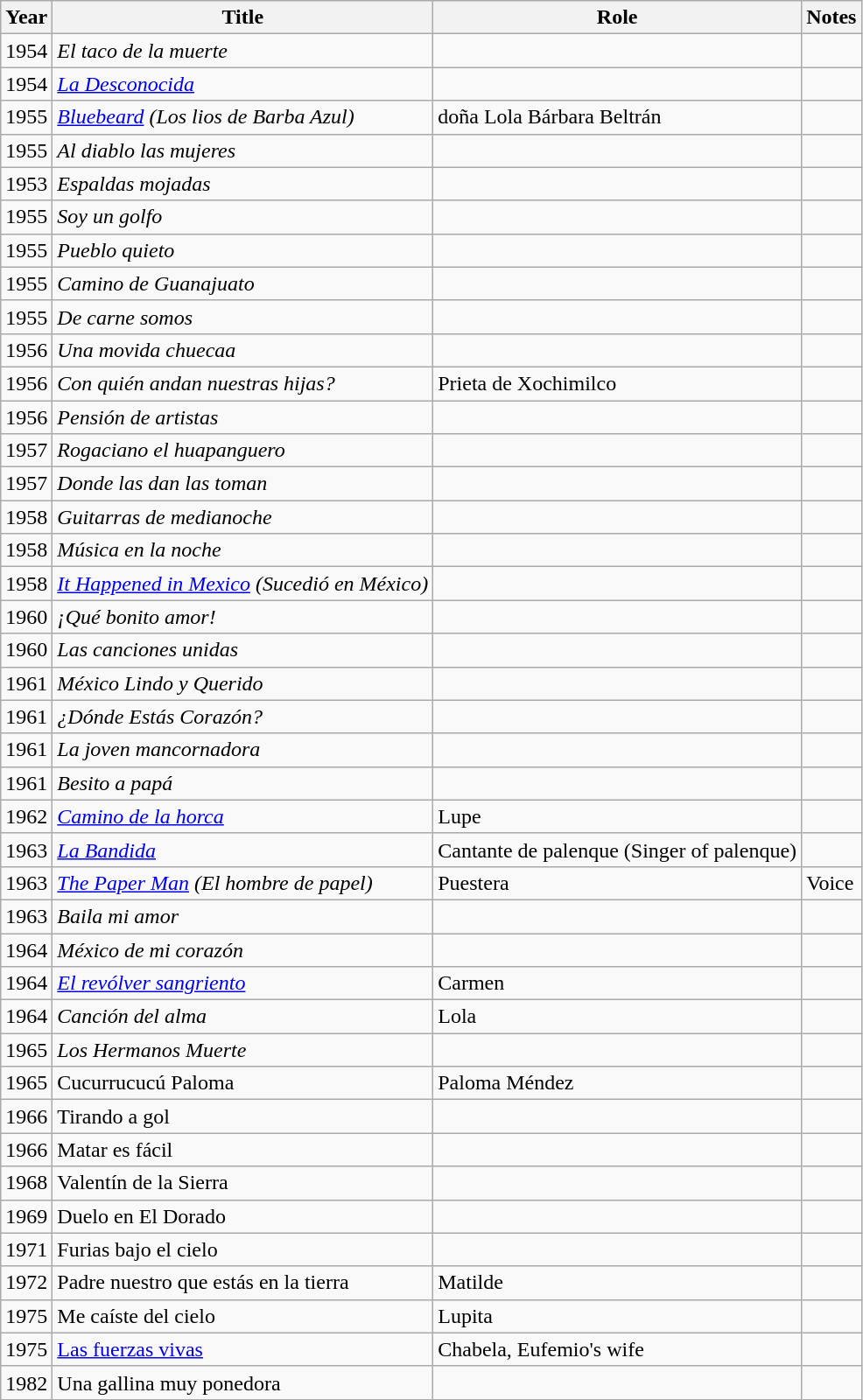<table class="wikitable sortable">
<tr>
<th>Year</th>
<th>Title</th>
<th>Role</th>
<th class="unsortable">Notes</th>
</tr>
<tr>
<td>1954</td>
<td><em>El taco de la muerte</em></td>
<td></td>
<td></td>
</tr>
<tr>
<td>1954</td>
<td><em><a href='#'>La Desconocida</a></em></td>
<td></td>
<td></td>
</tr>
<tr>
<td>1955</td>
<td><em><a href='#'>Bluebeard</a> (Los lios de Barba Azul)</em></td>
<td>doña Lola Bárbara Beltrán</td>
<td></td>
</tr>
<tr>
<td>1955</td>
<td><em>Al diablo las mujeres</em></td>
<td></td>
<td></td>
</tr>
<tr>
<td>1953</td>
<td><em>Espaldas mojadas</em></td>
<td></td>
<td></td>
</tr>
<tr>
<td>1955</td>
<td><em>Soy un golfo</em></td>
<td></td>
<td></td>
</tr>
<tr>
<td>1955</td>
<td><em>Pueblo quieto</em></td>
<td></td>
<td></td>
</tr>
<tr>
<td>1955</td>
<td><em>Camino de Guanajuato</em></td>
<td></td>
<td></td>
</tr>
<tr>
<td>1955</td>
<td><em>De carne somos</em></td>
<td></td>
<td></td>
</tr>
<tr>
<td>1956</td>
<td><em>Una movida chuecaa</em></td>
<td></td>
<td></td>
</tr>
<tr>
<td>1956</td>
<td><em>Con quién andan nuestras hijas?</em></td>
<td>Prieta de Xochimilco</td>
<td></td>
</tr>
<tr>
<td>1956</td>
<td><em>Pensión de artistas</em></td>
<td></td>
<td></td>
</tr>
<tr>
<td>1957</td>
<td><em>Rogaciano el huapanguero</em></td>
<td></td>
<td></td>
</tr>
<tr>
<td>1957</td>
<td><em>Donde las dan las toman</em></td>
<td></td>
<td></td>
</tr>
<tr>
<td>1958</td>
<td><em>Guitarras de medianoche</em></td>
<td></td>
<td></td>
</tr>
<tr>
<td>1958</td>
<td><em>Música en la noche</em></td>
<td></td>
<td></td>
</tr>
<tr>
<td>1958</td>
<td><em><a href='#'>It Happened in Mexico</a> (Sucedió en México)</em></td>
<td></td>
<td></td>
</tr>
<tr>
<td>1960</td>
<td><em>¡Qué bonito amor!</em></td>
<td></td>
<td></td>
</tr>
<tr>
<td>1960</td>
<td><em>Las canciones unidas</em></td>
<td></td>
<td></td>
</tr>
<tr>
<td>1961</td>
<td><em>México Lindo y Querido</em></td>
<td></td>
<td></td>
</tr>
<tr>
<td>1961</td>
<td><em>¿Dónde Estás Corazón?</em></td>
<td></td>
<td></td>
</tr>
<tr>
<td>1961</td>
<td><em>La joven mancornadora</em></td>
<td></td>
<td></td>
</tr>
<tr>
<td>1961</td>
<td><em>Besito a papá</em></td>
<td></td>
<td></td>
</tr>
<tr>
<td>1962</td>
<td><em><a href='#'>Camino de la horca</a></em></td>
<td>Lupe</td>
<td></td>
</tr>
<tr>
<td>1963</td>
<td><em><a href='#'>La Bandida</a></em></td>
<td>Cantante de palenque (Singer of palenque)</td>
<td></td>
</tr>
<tr>
<td>1963</td>
<td><em><a href='#'>The Paper Man</a> (El hombre de papel)</em></td>
<td>Puestera</td>
<td>Voice</td>
</tr>
<tr>
<td>1963</td>
<td><em>Baila mi amor</em></td>
<td></td>
<td></td>
</tr>
<tr>
<td>1964</td>
<td><em>México de mi corazón</em></td>
<td></td>
<td></td>
</tr>
<tr>
<td>1964</td>
<td><em><a href='#'>El revólver sangriento</a></em></td>
<td>Carmen</td>
<td></td>
</tr>
<tr>
<td>1964</td>
<td><em>Canción del alma</em></td>
<td>Lola</td>
<td></td>
</tr>
<tr>
<td>1965</td>
<td><em>Los Hermanos Muerte<strong></td>
<td></td>
<td></td>
</tr>
<tr>
<td>1965</td>
<td></em>Cucurrucucú Paloma<em></td>
<td>Paloma Méndez</td>
<td></td>
</tr>
<tr>
<td>1966</td>
<td></em>Tirando a gol<em></td>
<td></td>
<td></td>
</tr>
<tr>
<td>1966</td>
<td></em>Matar es fácil<em></td>
<td></td>
<td></td>
</tr>
<tr>
<td>1968</td>
<td></em>Valentín de la Sierra<em></td>
<td></td>
<td></td>
</tr>
<tr>
<td>1969</td>
<td></em>Duelo en El Dorado<em></td>
<td></td>
<td></td>
</tr>
<tr>
<td>1971</td>
<td></em>Furias bajo el cielo<em></td>
<td></td>
<td></td>
</tr>
<tr>
<td>1972</td>
<td></em>Padre nuestro que estás en la tierra<em></td>
<td>Matilde</td>
<td></td>
</tr>
<tr>
<td>1975</td>
<td></em>Me caíste del cielo<em></td>
<td>Lupita</td>
<td></td>
</tr>
<tr>
<td>1975</td>
<td></em><a href='#'>Las fuerzas vivas</a><em></td>
<td>Chabela, Eufemio's wife</td>
<td></td>
</tr>
<tr>
<td>1982</td>
<td></em>Una gallina muy ponedora<em></td>
<td></td>
<td></td>
</tr>
</table>
